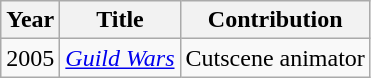<table class="wikitable">
<tr>
<th>Year</th>
<th>Title</th>
<th>Contribution</th>
</tr>
<tr>
<td>2005</td>
<td><em><a href='#'>Guild Wars</a></em></td>
<td>Cutscene animator</td>
</tr>
</table>
